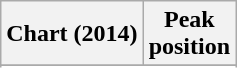<table class="wikitable sortable plainrowheaders">
<tr>
<th>Chart (2014)</th>
<th>Peak<br>position</th>
</tr>
<tr>
</tr>
<tr>
</tr>
</table>
